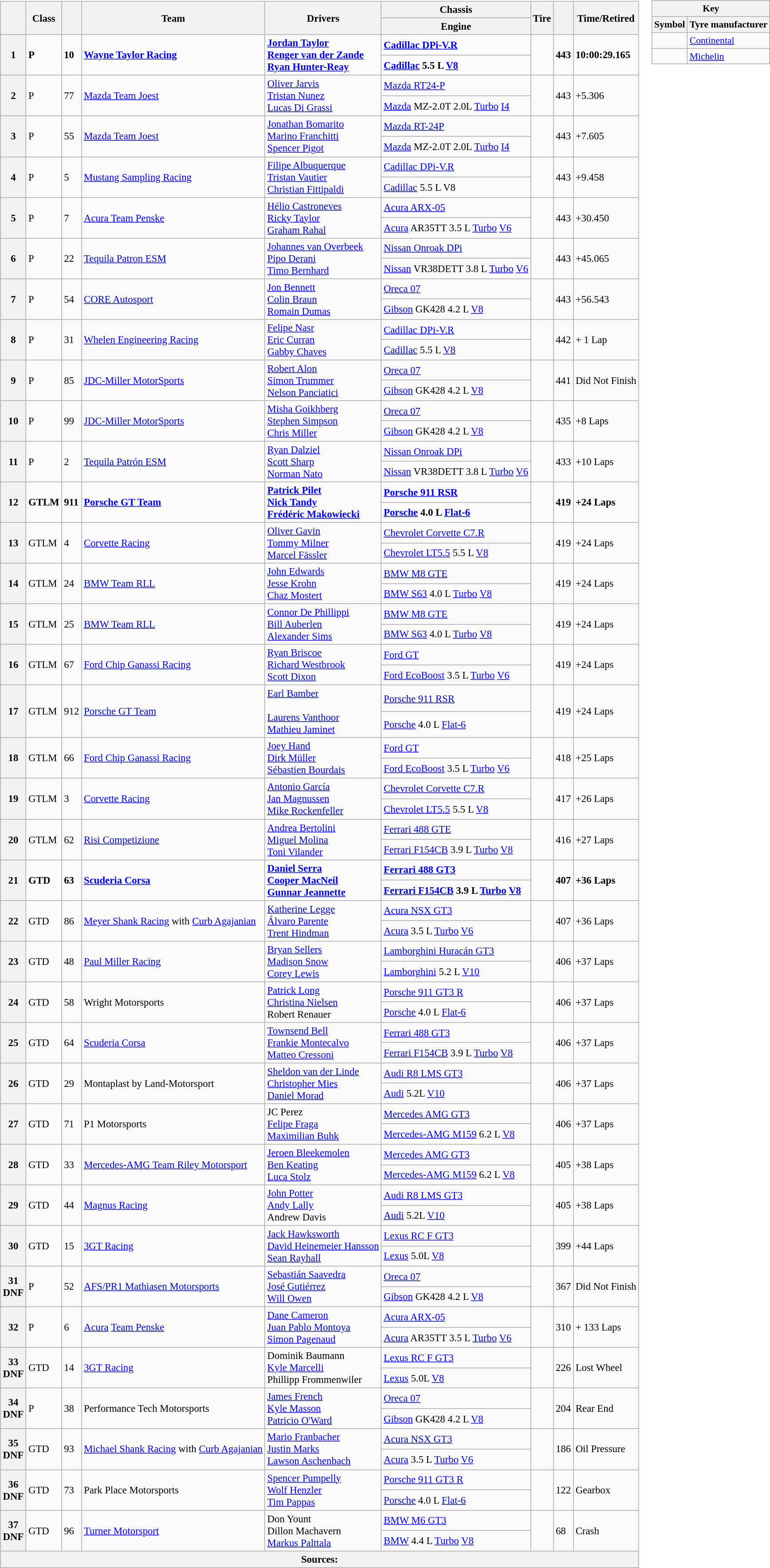<table>
<tr valign="top">
<td><br><table class="wikitable" style="font-size: 95%;">
<tr>
<th rowspan=2></th>
<th rowspan=2>Class</th>
<th rowspan=2 class="unsortable"></th>
<th rowspan=2 class="unsortable">Team</th>
<th rowspan=2 class="unsortable">Drivers</th>
<th scope="col" class="unsortable">Chassis</th>
<th rowspan=2>Tire</th>
<th rowspan=2 class="unsortable"></th>
<th rowspan=2 class="unsortable">Time/Retired</th>
</tr>
<tr>
<th>Engine</th>
</tr>
<tr>
<th rowspan="2">1</th>
<td rowspan="2"><strong>P</strong></td>
<td rowspan="2"><strong>10</strong></td>
<td rowspan="2"><strong> <a href='#'>Wayne Taylor Racing</a></strong></td>
<td rowspan="2"><strong> <a href='#'>Jordan Taylor</a> <br>  <a href='#'>Renger van der Zande</a> <br>  <a href='#'>Ryan Hunter-Reay</a></strong></td>
<td><strong><a href='#'>Cadillac DPi-V.R</a></strong></td>
<td rowspan="2"></td>
<td rowspan="2"><strong>443</strong></td>
<td rowspan="2"><strong>10:00:29.165</strong></td>
</tr>
<tr>
<td><strong><a href='#'>Cadillac</a> 5.5 L <a href='#'>V8</a></strong></td>
</tr>
<tr>
<th rowspan="2">2</th>
<td rowspan="2">P</td>
<td rowspan="2">77</td>
<td rowspan="2"> <a href='#'>Mazda Team Joest</a></td>
<td rowspan="2"> <a href='#'>Oliver Jarvis</a> <br>  <a href='#'>Tristan Nunez</a> <br>  <a href='#'>Lucas Di Grassi</a></td>
<td><a href='#'>Mazda RT24-P</a></td>
<td rowspan="2"></td>
<td rowspan="2">443</td>
<td rowspan="2">+5.306</td>
</tr>
<tr>
<td><a href='#'>Mazda</a> MZ-2.0T 2.0L <a href='#'>Turbo</a> <a href='#'>I4</a></td>
</tr>
<tr>
<th rowspan="2">3</th>
<td rowspan="2">P</td>
<td rowspan="2">55</td>
<td rowspan="2"> <a href='#'>Mazda Team Joest</a></td>
<td rowspan="2"> <a href='#'>Jonathan Bomarito</a> <br>  <a href='#'>Marino Franchitti</a> <br>  <a href='#'>Spencer Pigot</a></td>
<td><a href='#'>Mazda RT-24P</a></td>
<td rowspan="2"></td>
<td rowspan="2">443</td>
<td rowspan="2">+7.605</td>
</tr>
<tr>
<td><a href='#'>Mazda</a> MZ-2.0T 2.0L <a href='#'>Turbo</a> <a href='#'>I4</a></td>
</tr>
<tr>
<th rowspan="2">4</th>
<td rowspan="2">P</td>
<td rowspan="2">5</td>
<td rowspan="2"> <a href='#'>Mustang Sampling Racing</a></td>
<td rowspan="2"> <a href='#'>Filipe Albuquerque</a> <br>  <a href='#'>Tristan Vautier</a><br>  <a href='#'>Christian Fittipaldi</a></td>
<td><a href='#'>Cadillac DPi-V.R</a></td>
<td rowspan="2"></td>
<td rowspan="2">443</td>
<td rowspan="2">+9.458</td>
</tr>
<tr>
<td><a href='#'>Cadillac</a> 5.5 L V8</td>
</tr>
<tr>
<th rowspan="2">5</th>
<td rowspan="2">P</td>
<td rowspan="2">7</td>
<td rowspan="2"> <a href='#'>Acura Team Penske</a></td>
<td rowspan="2"> <a href='#'>Hélio Castroneves</a> <br>  <a href='#'>Ricky Taylor</a> <br>  <a href='#'>Graham Rahal</a></td>
<td><a href='#'>Acura ARX-05</a></td>
<td rowspan="2"></td>
<td rowspan="2">443</td>
<td rowspan="2">+30.450</td>
</tr>
<tr>
<td><a href='#'>Acura</a> AR35TT 3.5 L <a href='#'>Turbo</a> <a href='#'>V6</a></td>
</tr>
<tr>
<th rowspan="2">6</th>
<td rowspan="2">P</td>
<td rowspan="2">22</td>
<td rowspan="2"> <a href='#'>Tequila Patron ESM</a></td>
<td rowspan="2"> <a href='#'>Johannes van Overbeek</a> <br>  <a href='#'>Pipo Derani</a> <br>  <a href='#'>Timo Bernhard</a></td>
<td><a href='#'>Nissan Onroak DPi</a></td>
<td rowspan="2"></td>
<td rowspan="2">443</td>
<td rowspan="2">+45.065</td>
</tr>
<tr>
<td><a href='#'>Nissan</a> VR38DETT 3.8 L <a href='#'>Turbo</a> <a href='#'>V6</a></td>
</tr>
<tr>
<th rowspan="2">7</th>
<td rowspan="2">P</td>
<td rowspan="2">54</td>
<td rowspan="2"> <a href='#'>CORE Autosport</a></td>
<td rowspan="2"> <a href='#'>Jon Bennett</a><br>  <a href='#'>Colin Braun</a><br>  <a href='#'>Romain Dumas</a></td>
<td><a href='#'>Oreca 07</a></td>
<td rowspan="2"></td>
<td rowspan="2">443</td>
<td rowspan="2">+56.543</td>
</tr>
<tr>
<td><a href='#'>Gibson</a> GK428 4.2 L <a href='#'>V8</a></td>
</tr>
<tr>
<th rowspan="2">8</th>
<td rowspan="2">P</td>
<td rowspan="2">31</td>
<td rowspan="2"> <a href='#'>Whelen Engineering Racing</a></td>
<td rowspan="2"> <a href='#'>Felipe Nasr</a><br>  <a href='#'>Eric Curran</a><br>  <a href='#'>Gabby Chaves</a></td>
<td><a href='#'>Cadillac DPi-V.R</a></td>
<td rowspan="2"></td>
<td rowspan="2">442</td>
<td rowspan="2">+ 1 Lap</td>
</tr>
<tr>
<td><a href='#'>Cadillac</a> 5.5 L <a href='#'>V8</a></td>
</tr>
<tr>
<th rowspan="2">9</th>
<td rowspan="2">P</td>
<td rowspan="2">85</td>
<td rowspan="2"> <a href='#'>JDC-Miller MotorSports</a></td>
<td rowspan="2"> <a href='#'>Robert Alon</a> <br>  <a href='#'>Simon Trummer</a> <br>  <a href='#'>Nelson Panciatici</a></td>
<td><a href='#'>Oreca 07</a></td>
<td rowspan="2"></td>
<td rowspan="2">441</td>
<td rowspan="2">Did Not Finish</td>
</tr>
<tr>
<td><a href='#'>Gibson</a> GK428 4.2 L <a href='#'>V8</a></td>
</tr>
<tr>
<th rowspan=2>10</th>
<td rowspan=2>P</td>
<td rowspan=2>99</td>
<td rowspan=2> <a href='#'>JDC-Miller MotorSports</a></td>
<td rowspan=2> <a href='#'>Misha Goikhberg</a><br>  <a href='#'>Stephen Simpson</a> <br>  <a href='#'>Chris Miller</a></td>
<td><a href='#'>Oreca 07</a></td>
<td rowspan=2></td>
<td rowspan=2>435</td>
<td rowspan=2>+8 Laps</td>
</tr>
<tr>
<td><a href='#'>Gibson</a> GK428 4.2 L <a href='#'>V8</a></td>
</tr>
<tr>
<th rowspan=2>11</th>
<td rowspan=2>P</td>
<td rowspan=2>2</td>
<td rowspan=2> <a href='#'>Tequila Patrón ESM</a></td>
<td rowspan=2> <a href='#'>Ryan Dalziel</a> <br>  <a href='#'>Scott Sharp</a> <br>  <a href='#'>Norman Nato</a></td>
<td><a href='#'>Nissan Onroak DPi</a></td>
<td rowspan=2></td>
<td rowspan=2>433</td>
<td rowspan=2>+10 Laps</td>
</tr>
<tr>
<td><a href='#'>Nissan</a> VR38DETT 3.8 L <a href='#'>Turbo</a> <a href='#'>V6</a></td>
</tr>
<tr>
<th rowspan=2>12</th>
<td rowspan=2><strong>GTLM</strong></td>
<td rowspan=2><strong>911</strong></td>
<td rowspan=2><strong> <a href='#'>Porsche GT Team</a></strong></td>
<td rowspan=2><strong> <a href='#'>Patrick Pilet</a></strong><br><strong> <a href='#'>Nick Tandy</a></strong><br><strong> <a href='#'>Frédéric Makowiecki</a></strong></td>
<td><a href='#'><strong>Porsche 911 RSR</strong></a></td>
<td rowspan=2></td>
<td rowspan=2><strong>419</strong></td>
<td rowspan=2><strong>+24 Laps</strong></td>
</tr>
<tr>
<td><strong><a href='#'>Porsche</a> 4.0 L <a href='#'>Flat-6</a></strong></td>
</tr>
<tr>
<th rowspan=2>13</th>
<td rowspan=2>GTLM</td>
<td rowspan=2>4</td>
<td rowspan=2> <a href='#'>Corvette Racing</a></td>
<td rowspan=2> <a href='#'>Oliver Gavin</a> <br>  <a href='#'>Tommy Milner</a> <br>  <a href='#'>Marcel Fässler</a></td>
<td><a href='#'>Chevrolet Corvette C7.R</a></td>
<td rowspan=2></td>
<td rowspan=2>419</td>
<td rowspan=2>+24 Laps</td>
</tr>
<tr>
<td><a href='#'>Chevrolet LT5.5</a> 5.5 L <a href='#'>V8</a></td>
</tr>
<tr>
<th rowspan=2>14</th>
<td rowspan=2>GTLM</td>
<td rowspan=2>24</td>
<td rowspan=2> <a href='#'>BMW Team RLL</a></td>
<td rowspan=2> <a href='#'>John Edwards</a> <br>  <a href='#'>Jesse Krohn</a> <br>  <a href='#'>Chaz Mostert</a></td>
<td><a href='#'>BMW M8 GTE</a></td>
<td rowspan=2></td>
<td rowspan=2>419</td>
<td rowspan=2>+24 Laps</td>
</tr>
<tr>
<td><a href='#'>BMW S63</a> 4.0 L <a href='#'>Turbo</a> <a href='#'>V8</a></td>
</tr>
<tr>
<th rowspan=2>15</th>
<td rowspan=2>GTLM</td>
<td rowspan=2>25</td>
<td rowspan=2> <a href='#'>BMW Team RLL</a></td>
<td rowspan=2> <a href='#'>Connor De Phillippi</a><br> <a href='#'>Bill Auberlen</a><br> <a href='#'>Alexander Sims</a></td>
<td><a href='#'>BMW M8 GTE</a></td>
<td rowspan=2></td>
<td rowspan=2>419</td>
<td rowspan=2>+24 Laps</td>
</tr>
<tr>
<td><a href='#'>BMW S63</a> 4.0 L <a href='#'>Turbo</a> <a href='#'>V8</a></td>
</tr>
<tr>
<th rowspan=2>16</th>
<td rowspan=2>GTLM</td>
<td rowspan=2>67</td>
<td rowspan=2> <a href='#'>Ford Chip Ganassi Racing</a></td>
<td rowspan=2> <a href='#'>Ryan Briscoe</a><br> <a href='#'>Richard Westbrook</a><br> <a href='#'>Scott Dixon</a></td>
<td><a href='#'>Ford GT</a></td>
<td rowspan=2></td>
<td rowspan=2>419</td>
<td rowspan=2>+24 Laps</td>
</tr>
<tr>
<td><a href='#'>Ford EcoBoost</a> 3.5 L <a href='#'>Turbo</a> <a href='#'>V6</a></td>
</tr>
<tr>
<th rowspan=2>17</th>
<td rowspan=2>GTLM</td>
<td rowspan=2>912</td>
<td rowspan=2> <a href='#'>Porsche GT Team</a></td>
<td rowspan=2> <a href='#'>Earl Bamber</a><br><br> <a href='#'>Laurens Vanthoor</a><br> <a href='#'>Mathieu Jaminet</a></td>
<td><a href='#'>Porsche 911 RSR</a></td>
<td rowspan=2></td>
<td rowspan=2>419</td>
<td rowspan=2>+24 Laps</td>
</tr>
<tr>
<td><a href='#'>Porsche</a> 4.0 L <a href='#'>Flat-6</a></td>
</tr>
<tr>
<th rowspan=2>18</th>
<td rowspan=2>GTLM</td>
<td rowspan=2>66</td>
<td rowspan=2> <a href='#'>Ford Chip Ganassi Racing</a></td>
<td rowspan=2> <a href='#'>Joey Hand</a><br> <a href='#'>Dirk Müller</a><br> <a href='#'>Sébastien Bourdais</a></td>
<td><a href='#'>Ford GT</a></td>
<td rowspan=2></td>
<td rowspan=2>418</td>
<td rowspan=2>+25 Laps</td>
</tr>
<tr>
<td><a href='#'>Ford EcoBoost</a> 3.5 L <a href='#'>Turbo</a> <a href='#'>V6</a></td>
</tr>
<tr>
<th rowspan=2>19</th>
<td rowspan=2>GTLM</td>
<td rowspan=2>3</td>
<td rowspan=2> <a href='#'>Corvette Racing</a></td>
<td rowspan=2> <a href='#'>Antonio García</a><br> <a href='#'>Jan Magnussen</a><br> <a href='#'>Mike Rockenfeller</a></td>
<td><a href='#'>Chevrolet Corvette C7.R</a></td>
<td rowspan=2></td>
<td rowspan=2>417</td>
<td rowspan=2>+26 Laps</td>
</tr>
<tr>
<td><a href='#'>Chevrolet LT5.5</a> 5.5 L <a href='#'>V8</a></td>
</tr>
<tr>
<th rowspan=2>20</th>
<td rowspan=2>GTLM</td>
<td rowspan=2>62</td>
<td rowspan=2> <a href='#'>Risi Competizione</a></td>
<td rowspan=2> <a href='#'>Andrea Bertolini</a><br> <a href='#'>Miguel Molina</a><br> <a href='#'>Toni Vilander</a></td>
<td><a href='#'>Ferrari 488 GTE</a></td>
<td rowspan=2></td>
<td rowspan=2>416</td>
<td rowspan=2>+27 Laps</td>
</tr>
<tr>
<td><a href='#'>Ferrari F154CB</a> 3.9 L <a href='#'>Turbo</a> <a href='#'>V8</a></td>
</tr>
<tr>
<th rowspan=2><strong>21</strong></th>
<td rowspan=2><strong>GTD</strong></td>
<td rowspan=2><strong>63</strong></td>
<td rowspan=2><strong> <a href='#'>Scuderia Corsa</a></strong></td>
<td rowspan=2><strong> <a href='#'>Daniel Serra</a></strong><br><strong> <a href='#'>Cooper MacNeil</a></strong><br><strong> <a href='#'>Gunnar Jeannette</a></strong></td>
<td><a href='#'><strong>Ferrari 488 GT3</strong></a></td>
<td rowspan=2></td>
<td rowspan=2><strong>407</strong></td>
<td rowspan=2><strong>+36 Laps</strong></td>
</tr>
<tr>
<td><strong><a href='#'>Ferrari F154CB</a> 3.9 L <a href='#'>Turbo</a> <a href='#'>V8</a></strong></td>
</tr>
<tr>
<th rowspan=2>22</th>
<td rowspan=2>GTD</td>
<td rowspan=2>86</td>
<td rowspan=2> <a href='#'>Meyer Shank Racing</a> with <a href='#'>Curb Agajanian</a></td>
<td rowspan=2> <a href='#'>Katherine Legge</a><br> <a href='#'>Álvaro Parente</a><br> <a href='#'>Trent Hindman</a></td>
<td><a href='#'>Acura NSX GT3</a></td>
<td rowspan=2></td>
<td rowspan=2>407</td>
<td rowspan=2>+36 Laps</td>
</tr>
<tr>
<td><a href='#'>Acura</a> 3.5 L <a href='#'>Turbo</a> <a href='#'>V6</a></td>
</tr>
<tr>
<th rowspan=2>23</th>
<td rowspan=2>GTD</td>
<td rowspan=2>48</td>
<td rowspan=2> <a href='#'>Paul Miller Racing</a></td>
<td rowspan=2> <a href='#'>Bryan Sellers</a><br> <a href='#'>Madison Snow</a><br> <a href='#'>Corey Lewis</a></td>
<td><a href='#'>Lamborghini Huracán GT3</a></td>
<td rowspan=2></td>
<td rowspan=2>406</td>
<td rowspan=2>+37 Laps</td>
</tr>
<tr>
<td><a href='#'>Lamborghini</a> 5.2 L <a href='#'>V10</a></td>
</tr>
<tr>
<th rowspan=2>24</th>
<td rowspan=2>GTD</td>
<td rowspan=2>58</td>
<td rowspan=2> Wright Motorsports</td>
<td rowspan=2> <a href='#'>Patrick Long</a><br> <a href='#'>Christina Nielsen</a><br> Robert Renauer</td>
<td><a href='#'>Porsche 911 GT3 R</a></td>
<td rowspan=2></td>
<td rowspan=2>406</td>
<td rowspan=2>+37 Laps</td>
</tr>
<tr>
<td><a href='#'>Porsche</a> 4.0 L <a href='#'>Flat-6</a></td>
</tr>
<tr>
<th rowspan=2>25</th>
<td rowspan=2>GTD</td>
<td rowspan=2>64</td>
<td rowspan=2> <a href='#'>Scuderia Corsa</a></td>
<td rowspan=2> <a href='#'>Townsend Bell</a><br> <a href='#'>Frankie Montecalvo</a><br> <a href='#'>Matteo Cressoni</a></td>
<td><a href='#'>Ferrari 488 GT3</a></td>
<td rowspan=2></td>
<td rowspan=2>406</td>
<td rowspan=2>+37 Laps</td>
</tr>
<tr>
<td><a href='#'>Ferrari F154CB</a> 3.9 L <a href='#'>Turbo</a> <a href='#'>V8</a></td>
</tr>
<tr>
<th rowspan=2>26</th>
<td rowspan=2>GTD</td>
<td rowspan=2>29</td>
<td rowspan=2> Montaplast by Land-Motorsport</td>
<td rowspan=2> <a href='#'>Sheldon van der Linde</a><br> <a href='#'>Christopher Mies</a><br> <a href='#'>Daniel Morad</a></td>
<td><a href='#'>Audi R8 LMS GT3</a></td>
<td rowspan=2></td>
<td rowspan=2>406</td>
<td rowspan=2>+37 Laps</td>
</tr>
<tr>
<td><a href='#'>Audi</a> 5.2L <a href='#'>V10</a></td>
</tr>
<tr>
<th rowspan=2>27</th>
<td rowspan=2>GTD</td>
<td rowspan=2>71</td>
<td rowspan=2> P1 Motorsports</td>
<td rowspan=2> JC Perez<br> <a href='#'>Felipe Fraga</a><br> <a href='#'>Maximilian Buhk</a></td>
<td><a href='#'>Mercedes AMG GT3</a></td>
<td rowspan=2></td>
<td rowspan=2>406</td>
<td rowspan=2>+37 Laps</td>
</tr>
<tr>
<td><a href='#'>Mercedes-AMG M159</a> 6.2 L <a href='#'>V8</a></td>
</tr>
<tr>
<th rowspan="2">28</th>
<td rowspan="2">GTD</td>
<td rowspan="2">33</td>
<td rowspan="2"> <a href='#'>Mercedes-AMG Team Riley Motorsport</a></td>
<td rowspan="2"> <a href='#'>Jeroen Bleekemolen</a><br> <a href='#'>Ben Keating</a><br> <a href='#'>Luca Stolz</a></td>
<td><a href='#'>Mercedes AMG GT3</a></td>
<td rowspan="2"></td>
<td rowspan="2">405</td>
<td rowspan="2">+38 Laps</td>
</tr>
<tr>
<td><a href='#'>Mercedes-AMG M159</a> 6.2 L <a href='#'>V8</a></td>
</tr>
<tr>
<th rowspan=2>29</th>
<td rowspan=2>GTD</td>
<td rowspan=2>44</td>
<td rowspan=2> <a href='#'>Magnus Racing</a></td>
<td rowspan=2> <a href='#'>John Potter</a><br> <a href='#'>Andy Lally</a><br> Andrew Davis</td>
<td><a href='#'>Audi R8 LMS GT3</a></td>
<td rowspan=2></td>
<td rowspan=2>405</td>
<td rowspan=2>+38 Laps</td>
</tr>
<tr>
<td><a href='#'>Audi</a> 5.2L <a href='#'>V10</a></td>
</tr>
<tr>
<th rowspan="2">30</th>
<td rowspan="2">GTD</td>
<td rowspan="2">15</td>
<td rowspan="2"> <a href='#'>3GT Racing</a></td>
<td rowspan="2"> <a href='#'>Jack Hawksworth</a><br> <a href='#'>David Heinemeier Hansson</a><br> <a href='#'>Sean Rayhall</a></td>
<td><a href='#'>Lexus RC F GT3</a></td>
<td rowspan="2"></td>
<td rowspan="2">399</td>
<td rowspan="2">+44 Laps</td>
</tr>
<tr>
<td><a href='#'>Lexus</a> 5.0L <a href='#'>V8</a></td>
</tr>
<tr>
<th rowspan=2>31<br>DNF</th>
<td rowspan=2>P</td>
<td rowspan=2>52</td>
<td rowspan=2> <a href='#'>AFS/PR1 Mathiasen Motorsports</a></td>
<td rowspan=2> <a href='#'>Sebastián Saavedra</a><br> <a href='#'>José Gutiérrez</a><br> <a href='#'>Will Owen</a></td>
<td><a href='#'>Oreca 07</a></td>
<td rowspan=2></td>
<td rowspan=2>367</td>
<td rowspan=2>Did Not Finish</td>
</tr>
<tr>
<td><a href='#'>Gibson</a> GK428 4.2 L <a href='#'>V8</a></td>
</tr>
<tr>
<th rowspan="2">32</th>
<td rowspan="2">P</td>
<td rowspan="2">6</td>
<td rowspan="2"> <a href='#'>Acura</a> <a href='#'>Team Penske</a></td>
<td rowspan="2"> <a href='#'>Dane Cameron</a><br> <a href='#'>Juan Pablo Montoya</a><br> <a href='#'>Simon Pagenaud</a></td>
<td><a href='#'>Acura ARX-05</a></td>
<td rowspan="2"></td>
<td rowspan="2">310</td>
<td rowspan="2">+ 133 Laps</td>
</tr>
<tr>
<td><a href='#'>Acura</a> AR35TT 3.5 L <a href='#'>Turbo</a> <a href='#'>V6</a></td>
</tr>
<tr>
<th rowspan=2>33<br>DNF</th>
<td rowspan=2>GTD</td>
<td rowspan=2>14</td>
<td rowspan=2> <a href='#'>3GT Racing</a></td>
<td rowspan=2> Dominik Baumann<br> <a href='#'>Kyle Marcelli</a><br> Phillipp Frommenwiler</td>
<td><a href='#'>Lexus RC F GT3</a></td>
<td rowspan=2></td>
<td rowspan=2>226</td>
<td rowspan=2>Lost Wheel</td>
</tr>
<tr>
<td><a href='#'>Lexus</a> 5.0L <a href='#'>V8</a></td>
</tr>
<tr>
<th rowspan=2>34<br>DNF</th>
<td rowspan=2>P</td>
<td rowspan=2>38</td>
<td rowspan=2> Performance Tech Motorsports</td>
<td rowspan=2> <a href='#'>James French</a><br> <a href='#'>Kyle Masson</a><br> <a href='#'>Patricio O'Ward</a></td>
<td><a href='#'>Oreca 07</a></td>
<td rowspan=2></td>
<td rowspan=2>204</td>
<td rowspan=2>Rear End</td>
</tr>
<tr>
<td><a href='#'>Gibson</a> GK428 4.2 L <a href='#'>V8</a></td>
</tr>
<tr>
<th rowspan=2>35<br>DNF</th>
<td rowspan=2>GTD</td>
<td rowspan=2>93</td>
<td rowspan=2> <a href='#'>Michael Shank Racing</a> with <a href='#'>Curb Agajanian</a></td>
<td rowspan=2> <a href='#'>Mario Franbacher</a> <br>  <a href='#'>Justin Marks</a> <br>  <a href='#'>Lawson Aschenbach</a></td>
<td><a href='#'>Acura NSX GT3</a></td>
<td rowspan=2></td>
<td rowspan=2>186</td>
<td rowspan=2>Oil Pressure</td>
</tr>
<tr>
<td><a href='#'>Acura</a> 3.5 L <a href='#'>Turbo</a> <a href='#'>V6</a></td>
</tr>
<tr>
<th rowspan=2>36<br>DNF</th>
<td rowspan=2>GTD</td>
<td rowspan=2>73</td>
<td rowspan=2> Park Place Motorsports</td>
<td rowspan=2> <a href='#'>Spencer Pumpelly</a><br> <a href='#'>Wolf Henzler</a><br> <a href='#'>Tim Pappas</a></td>
<td><a href='#'>Porsche 911 GT3 R</a></td>
<td rowspan=2></td>
<td rowspan=2>122</td>
<td rowspan=2>Gearbox</td>
</tr>
<tr>
<td><a href='#'>Porsche</a> 4.0 L <a href='#'>Flat-6</a></td>
</tr>
<tr>
<th rowspan=2>37<br>DNF</th>
<td rowspan=2>GTD</td>
<td rowspan=2>96</td>
<td rowspan=2> <a href='#'>Turner Motorsport</a></td>
<td rowspan=2> Don Yount<br> Dillon Machavern<br> <a href='#'>Markus Palttala</a></td>
<td><a href='#'>BMW M6 GT3</a></td>
<td rowspan=2></td>
<td rowspan=2>68</td>
<td rowspan=2>Crash</td>
</tr>
<tr>
<td><a href='#'>BMW</a> 4.4 L <a href='#'>Turbo</a> <a href='#'>V8</a></td>
</tr>
<tr>
<th colspan="9" align="center">Sources:</th>
</tr>
</table>
<br></td>
<td><br><table style="margin-right:0; font-size:90%" class="wikitable">
<tr>
<th scope="col" colspan=2>Key</th>
</tr>
<tr>
<th scope="col">Symbol</th>
<th scope="col">Tyre manufacturer</th>
</tr>
<tr>
<td></td>
<td><a href='#'>Continental</a></td>
</tr>
<tr>
<td></td>
<td><a href='#'>Michelin</a></td>
</tr>
</table>
</td>
</tr>
</table>
